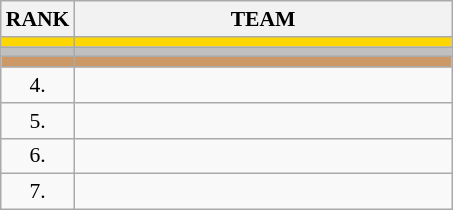<table class="wikitable" style="border-collapse: collapse; font-size: 90%;">
<tr>
<th>RANK</th>
<th align="left" style="width: 17em">TEAM</th>
</tr>
<tr bgcolor=gold>
<td align="center"></td>
<td></td>
</tr>
<tr bgcolor=silver>
<td align="center"></td>
<td></td>
</tr>
<tr bgcolor=cc9966>
<td align="center"></td>
<td></td>
</tr>
<tr>
<td align="center">4.</td>
<td></td>
</tr>
<tr>
<td align="center">5.</td>
<td></td>
</tr>
<tr>
<td align="center">6.</td>
<td></td>
</tr>
<tr>
<td align="center">7.</td>
<td></td>
</tr>
</table>
